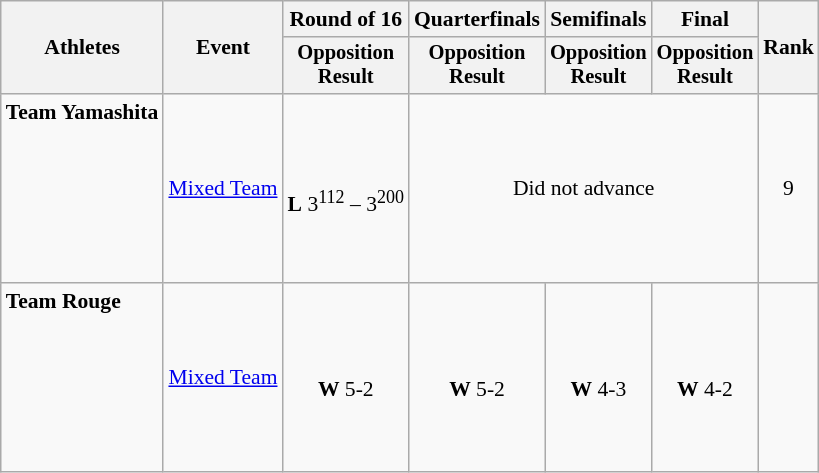<table class="wikitable" style="font-size:90%">
<tr>
<th rowspan="2">Athletes</th>
<th rowspan="2">Event</th>
<th>Round of 16</th>
<th>Quarterfinals</th>
<th>Semifinals</th>
<th>Final</th>
<th rowspan=2>Rank</th>
</tr>
<tr style="font-size:95%">
<th>Opposition<br>Result</th>
<th>Opposition<br>Result</th>
<th>Opposition<br>Result</th>
<th>Opposition<br>Result</th>
</tr>
<tr align=center>
<td align=left><strong>Team Yamashita</strong><br><br><br><br><br><br><br></td>
<td align=left><a href='#'>Mixed Team</a></td>
<td><br><strong>L</strong> 3<sup>112</sup> – 3<sup>200</sup></td>
<td colspan=3>Did not advance</td>
<td>9</td>
</tr>
<tr align=center>
<td align=left><strong>Team Rouge</strong><br><br><br><br><br><br><br></td>
<td align=left><a href='#'>Mixed Team</a></td>
<td><br> <strong>W</strong> 5-2</td>
<td><br> <strong>W</strong> 5-2</td>
<td><br> <strong>W</strong> 4-3</td>
<td><br> <strong>W</strong> 4-2</td>
<td></td>
</tr>
</table>
